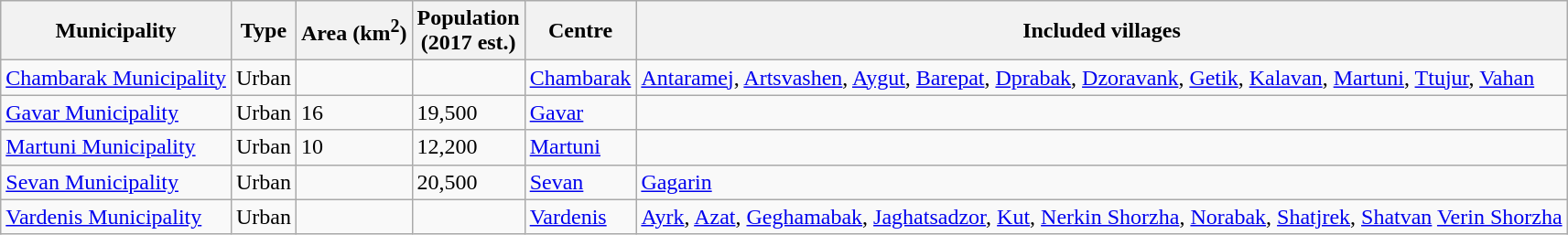<table class="wikitable sortable">
<tr>
<th>Municipality</th>
<th>Type</th>
<th>Area (km<sup>2</sup>)</th>
<th>Population<br>(2017 est.)</th>
<th>Centre</th>
<th>Included villages</th>
</tr>
<tr>
<td><a href='#'>Chambarak Municipality</a></td>
<td>Urban</td>
<td></td>
<td></td>
<td><a href='#'>Chambarak</a></td>
<td><a href='#'>Antaramej</a>, <a href='#'>Artsvashen</a>, <a href='#'>Aygut</a>, <a href='#'>Barepat</a>, <a href='#'>Dprabak</a>, <a href='#'>Dzoravank</a>, <a href='#'>Getik</a>, <a href='#'>Kalavan</a>, <a href='#'>Martuni</a>, <a href='#'>Ttujur</a>, <a href='#'>Vahan</a></td>
</tr>
<tr>
<td><a href='#'>Gavar Municipality</a></td>
<td>Urban</td>
<td>16</td>
<td>19,500</td>
<td><a href='#'>Gavar</a></td>
<td></td>
</tr>
<tr>
<td><a href='#'>Martuni Municipality</a></td>
<td>Urban</td>
<td>10</td>
<td>12,200</td>
<td><a href='#'>Martuni</a></td>
<td></td>
</tr>
<tr>
<td><a href='#'>Sevan Municipality</a></td>
<td>Urban</td>
<td></td>
<td>20,500</td>
<td><a href='#'>Sevan</a></td>
<td><a href='#'>Gagarin</a></td>
</tr>
<tr>
<td><a href='#'>Vardenis Municipality</a></td>
<td>Urban</td>
<td></td>
<td></td>
<td><a href='#'>Vardenis</a></td>
<td><a href='#'>Ayrk</a>, <a href='#'>Azat</a>, <a href='#'>Geghamabak</a>, <a href='#'>Jaghatsadzor</a>, <a href='#'>Kut</a>, <a href='#'>Nerkin Shorzha</a>, <a href='#'>Norabak</a>, <a href='#'>Shatjrek</a>, <a href='#'>Shatvan</a> <a href='#'>Verin Shorzha</a></td>
</tr>
</table>
